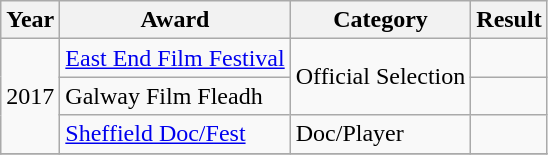<table class="wikitable sortable">
<tr>
<th>Year</th>
<th>Award</th>
<th>Category</th>
<th>Result</th>
</tr>
<tr>
<td rowspan="3">2017</td>
<td><a href='#'>East End Film Festival</a></td>
<td rowspan="2">Official Selection</td>
<td></td>
</tr>
<tr>
<td>Galway Film Fleadh</td>
<td></td>
</tr>
<tr>
<td><a href='#'>Sheffield Doc/Fest</a></td>
<td>Doc/Player</td>
<td></td>
</tr>
<tr>
</tr>
</table>
